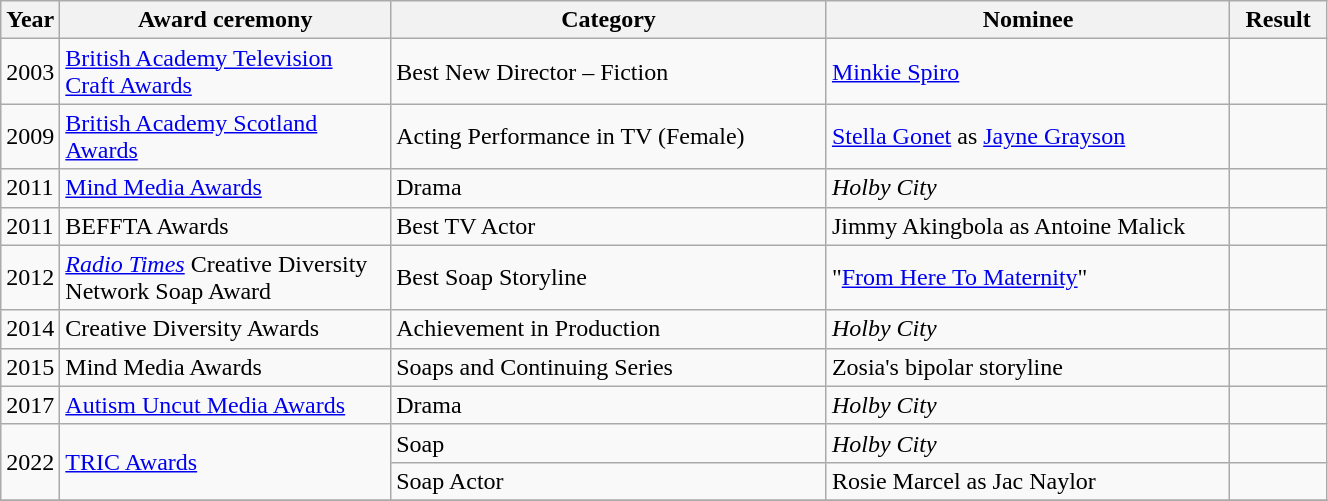<table class="wikitable" width=70%>
<tr>
<th scope="col">Year</th>
<th width="300" scope="col">Award ceremony</th>
<th width="400" scope="col">Category</th>
<th width="375" scope="col">Nominee</th>
<th width="65" scope="col">Result</th>
</tr>
<tr>
<td>2003</td>
<td><a href='#'>British Academy Television Craft Awards</a></td>
<td scope="row">Best New Director – Fiction</td>
<td><a href='#'>Minkie Spiro</a></td>
<td></td>
</tr>
<tr>
<td>2009</td>
<td><a href='#'>British Academy Scotland Awards</a></td>
<td scope="row">Acting Performance in TV (Female)</td>
<td><a href='#'>Stella Gonet</a> as <a href='#'>Jayne Grayson</a></td>
<td></td>
</tr>
<tr>
<td>2011</td>
<td><a href='#'>Mind Media Awards</a></td>
<td scope="row">Drama</td>
<td><em>Holby City</em></td>
<td></td>
</tr>
<tr>
<td>2011</td>
<td>BEFFTA Awards</td>
<td scope="row">Best TV Actor</td>
<td>Jimmy Akingbola as Antoine Malick</td>
<td></td>
</tr>
<tr>
<td>2012</td>
<td><em><a href='#'>Radio Times</a></em> Creative Diversity Network Soap Award</td>
<td scope="row">Best Soap Storyline</td>
<td>"<a href='#'>From Here To Maternity</a>"</td>
<td></td>
</tr>
<tr>
<td>2014</td>
<td>Creative Diversity Awards</td>
<td scope="row">Achievement in Production</td>
<td><em>Holby City</em></td>
<td></td>
</tr>
<tr>
<td>2015</td>
<td>Mind Media Awards</td>
<td scope="row">Soaps and Continuing Series</td>
<td>Zosia's bipolar storyline</td>
<td></td>
</tr>
<tr>
<td>2017</td>
<td><a href='#'>Autism Uncut Media Awards</a></td>
<td scope="row">Drama</td>
<td><em>Holby City</em></td>
<td></td>
</tr>
<tr>
<td rowspan="2">2022</td>
<td rowspan="2"><a href='#'>TRIC Awards</a></td>
<td scope="row">Soap</td>
<td><em>Holby City</em></td>
<td></td>
</tr>
<tr>
<td scope="row">Soap Actor</td>
<td>Rosie Marcel as Jac Naylor</td>
<td></td>
</tr>
<tr>
</tr>
</table>
